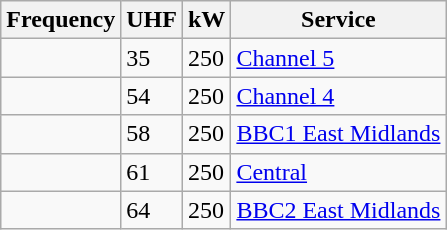<table class="wikitable sortable">
<tr>
<th>Frequency</th>
<th>UHF</th>
<th>kW</th>
<th>Service</th>
</tr>
<tr>
<td></td>
<td>35</td>
<td>250</td>
<td><a href='#'>Channel 5</a></td>
</tr>
<tr>
<td></td>
<td>54</td>
<td>250</td>
<td><a href='#'>Channel 4</a></td>
</tr>
<tr>
<td></td>
<td>58</td>
<td>250</td>
<td><a href='#'>BBC1 East Midlands</a></td>
</tr>
<tr>
<td></td>
<td>61</td>
<td>250</td>
<td><a href='#'>Central</a></td>
</tr>
<tr>
<td></td>
<td>64</td>
<td>250</td>
<td><a href='#'>BBC2 East Midlands</a></td>
</tr>
</table>
